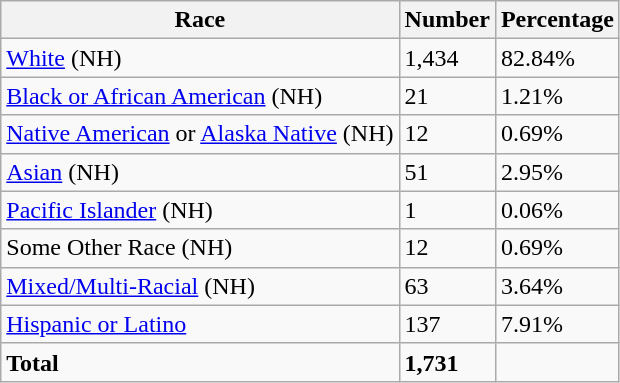<table class="wikitable">
<tr>
<th>Race</th>
<th>Number</th>
<th>Percentage</th>
</tr>
<tr>
<td><a href='#'>White</a> (NH)</td>
<td>1,434</td>
<td>82.84%</td>
</tr>
<tr>
<td><a href='#'>Black or African American</a> (NH)</td>
<td>21</td>
<td>1.21%</td>
</tr>
<tr>
<td><a href='#'>Native American</a> or <a href='#'>Alaska Native</a> (NH)</td>
<td>12</td>
<td>0.69%</td>
</tr>
<tr>
<td><a href='#'>Asian</a> (NH)</td>
<td>51</td>
<td>2.95%</td>
</tr>
<tr>
<td><a href='#'>Pacific Islander</a> (NH)</td>
<td>1</td>
<td>0.06%</td>
</tr>
<tr>
<td>Some Other Race (NH)</td>
<td>12</td>
<td>0.69%</td>
</tr>
<tr>
<td><a href='#'>Mixed/Multi-Racial</a> (NH)</td>
<td>63</td>
<td>3.64%</td>
</tr>
<tr>
<td><a href='#'>Hispanic or Latino</a></td>
<td>137</td>
<td>7.91%</td>
</tr>
<tr>
<td><strong>Total</strong></td>
<td><strong>1,731</strong></td>
<td></td>
</tr>
</table>
